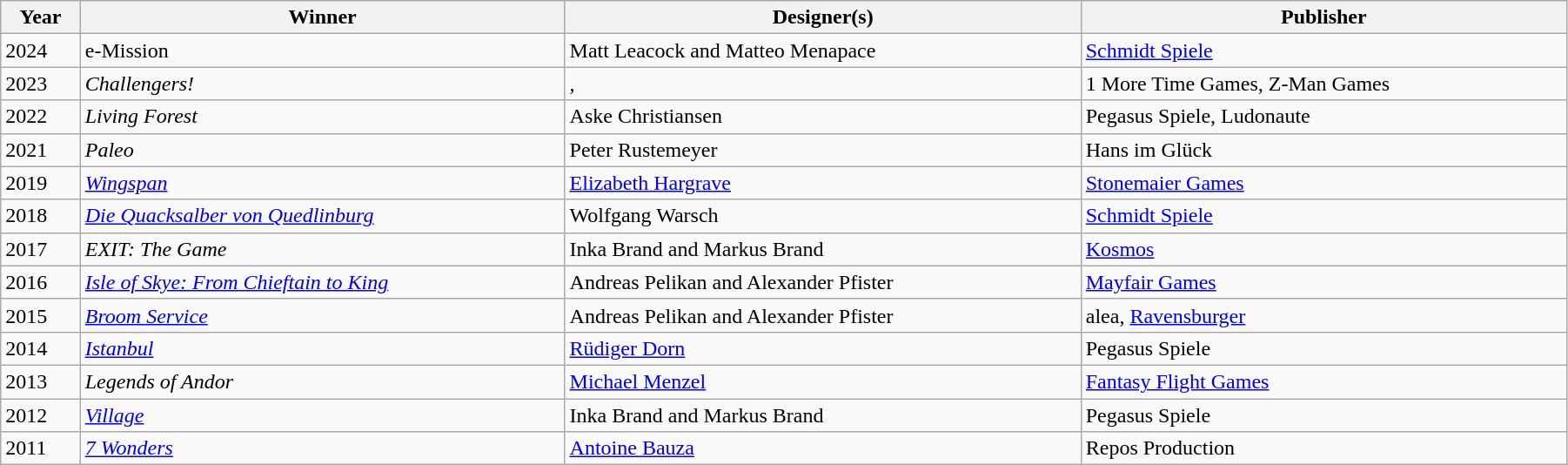<table class="wikitable" style="width:95%;">
<tr>
<th>Year</th>
<th>Winner</th>
<th>Designer(s)</th>
<th>Publisher</th>
</tr>
<tr>
<td>2024</td>
<td>e-Mission</td>
<td>Matt Leacock and Matteo Menapace</td>
<td><a href='#'>Schmidt Spiele</a></td>
</tr>
<tr>
<td>2023</td>
<td><em>Challengers!</em></td>
<td>, </td>
<td>1 More Time Games, Z-Man Games</td>
</tr>
<tr>
<td>2022</td>
<td><em>Living Forest</em></td>
<td>Aske Christiansen</td>
<td>Pegasus Spiele, Ludonaute</td>
</tr>
<tr>
<td>2021</td>
<td><em>Paleo</em></td>
<td>Peter Rustemeyer</td>
<td>Hans im Glück</td>
</tr>
<tr>
<td>2019</td>
<td><em><a href='#'>Wingspan</a></em></td>
<td><a href='#'>Elizabeth Hargrave</a></td>
<td><a href='#'>Stonemaier Games</a></td>
</tr>
<tr>
<td>2018</td>
<td><em><a href='#'>Die Quacksalber von Quedlinburg</a></em></td>
<td>Wolfgang Warsch</td>
<td><a href='#'>Schmidt Spiele</a></td>
</tr>
<tr>
<td>2017</td>
<td><em>EXIT: The Game</em></td>
<td>Inka Brand and Markus Brand</td>
<td><a href='#'>Kosmos</a></td>
</tr>
<tr>
<td>2016</td>
<td><em><a href='#'>Isle of Skye: From Chieftain to King</a></em></td>
<td>Andreas Pelikan and Alexander Pfister</td>
<td><a href='#'>Mayfair Games</a></td>
</tr>
<tr>
<td>2015</td>
<td><em><a href='#'>Broom Service</a></em></td>
<td>Andreas Pelikan and Alexander Pfister</td>
<td>alea, <a href='#'>Ravensburger</a></td>
</tr>
<tr>
<td>2014</td>
<td><em><a href='#'>Istanbul</a></em></td>
<td><a href='#'>Rüdiger Dorn</a></td>
<td>Pegasus Spiele</td>
</tr>
<tr>
<td>2013</td>
<td><em>Legends of Andor</em></td>
<td><a href='#'>Michael Menzel</a></td>
<td><a href='#'>Fantasy Flight Games</a></td>
</tr>
<tr>
<td>2012</td>
<td><em><a href='#'>Village</a></em></td>
<td>Inka Brand and Markus Brand</td>
<td>Pegasus Spiele</td>
</tr>
<tr>
<td>2011</td>
<td><em><a href='#'>7 Wonders</a></em></td>
<td><a href='#'>Antoine Bauza</a></td>
<td>Repos Production</td>
</tr>
</table>
